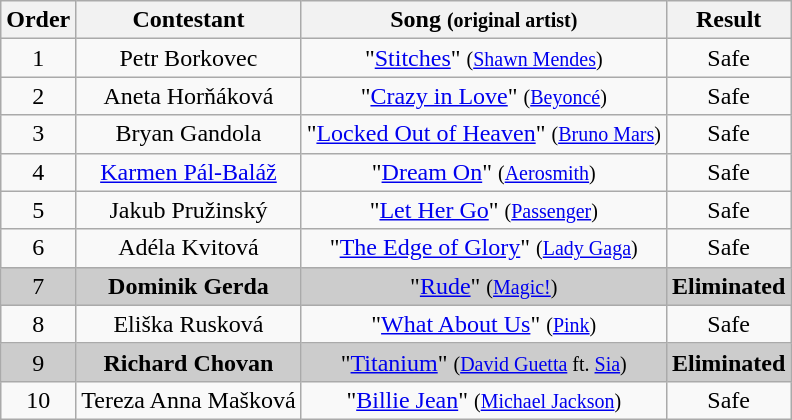<table class="wikitable plainrowheaders" style="text-align:center;">
<tr>
<th scope="col">Order</th>
<th scope="col">Contestant</th>
<th scope="col">Song <small>(original artist)</small></th>
<th scope="col">Result</th>
</tr>
<tr>
<td>1</td>
<td>Petr Borkovec</td>
<td>"<a href='#'>Stitches</a>" <small>(<a href='#'>Shawn Mendes</a>)</small></td>
<td>Safe</td>
</tr>
<tr>
<td>2</td>
<td>Aneta Horňáková</td>
<td>"<a href='#'>Crazy in Love</a>" <small>(<a href='#'>Beyoncé</a>)</small></td>
<td>Safe</td>
</tr>
<tr>
<td>3</td>
<td>Bryan Gandola</td>
<td>"<a href='#'>Locked Out of Heaven</a>" <small>(<a href='#'>Bruno Mars</a>)</small></td>
<td>Safe</td>
</tr>
<tr>
<td>4</td>
<td><a href='#'>Karmen Pál-Baláž</a></td>
<td>"<a href='#'>Dream On</a>" <small>(<a href='#'>Aerosmith</a>)</small></td>
<td>Safe</td>
</tr>
<tr>
<td>5</td>
<td>Jakub Pružinský</td>
<td>"<a href='#'>Let Her Go</a>" <small>(<a href='#'>Passenger</a>)</small></td>
<td>Safe</td>
</tr>
<tr>
<td>6</td>
<td>Adéla Kvitová</td>
<td>"<a href='#'>The Edge of Glory</a>" <small>(<a href='#'>Lady Gaga</a>)</small></td>
<td>Safe</td>
</tr>
<tr style="background:#ccc;">
<td>7</td>
<td><strong>Dominik Gerda</strong></td>
<td>"<a href='#'>Rude</a>" <small>(<a href='#'>Magic!</a>)</small></td>
<td><strong>Eliminated</strong></td>
</tr>
<tr>
<td>8</td>
<td>Eliška Rusková</td>
<td>"<a href='#'>What About Us</a>" <small>(<a href='#'>Pink</a>)</small></td>
<td>Safe</td>
</tr>
<tr style="background:#ccc;">
<td>9</td>
<td><strong>Richard Chovan</strong></td>
<td>"<a href='#'>Titanium</a>" <small>(<a href='#'>David Guetta</a> ft. <a href='#'>Sia</a>)</small></td>
<td><strong>Eliminated</strong></td>
</tr>
<tr>
<td>10</td>
<td>Tereza Anna Mašková</td>
<td>"<a href='#'>Billie Jean</a>" <small>(<a href='#'>Michael Jackson</a>)</small></td>
<td>Safe</td>
</tr>
</table>
